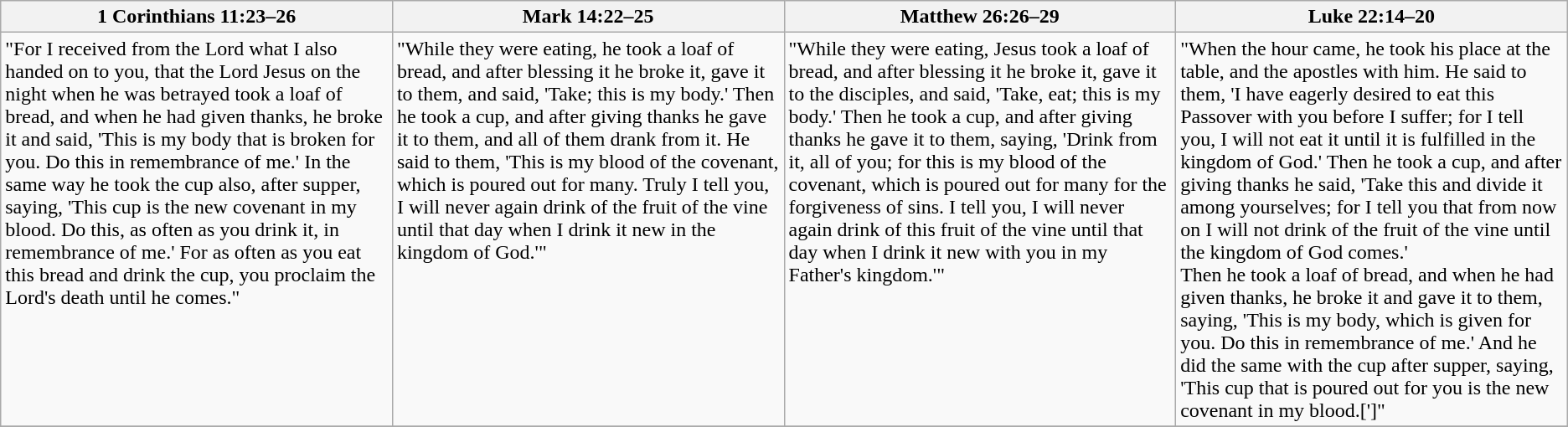<table class="wikitable">
<tr>
<th width="25%">1 Corinthians 11:23–26</th>
<th width="25%">Mark 14:22–25</th>
<th width="25%">Matthew 26:26–29</th>
<th width="25%">Luke 22:14–20</th>
</tr>
<tr>
<td style="vertical-align: top">"For I received from the Lord what I also handed on to you, that the Lord Jesus on the night when he was betrayed took a loaf of bread, and when he had given thanks, he broke it and said, 'This is my body that is broken for you. Do this in remembrance of me.' In the same way he took the cup also, after supper, saying, 'This cup is the new covenant in my blood. Do this, as often as you drink it, in remembrance of me.' For as often as you eat this bread and drink the cup, you proclaim the Lord's death until he comes."</td>
<td style="vertical-align: top">"While they were eating, he took a loaf of bread, and after blessing it he broke it, gave it to them, and said, 'Take; this is my body.' Then he took a cup, and after giving thanks he gave it to them, and all of them drank from it. He said to them, 'This is my blood of the covenant, which is poured out for many. Truly I tell you, I will never again drink of the fruit of the vine until that day when I drink it new in the kingdom of God.'"</td>
<td style="vertical-align: top">"While they were eating, Jesus took a loaf of bread, and after blessing it he broke it, gave it to the disciples, and said, 'Take, eat; this is my body.' Then he took a cup, and after giving thanks he gave it to them, saying, 'Drink from it, all of you; for this is my blood of the covenant, which is poured out for many for the forgiveness of sins. I tell you, I will never again drink of this fruit of the vine until that day when I drink it new with you in my Father's kingdom.'"</td>
<td style="vertical-align: top">"When the hour came, he took his place at the table, and the apostles with him. He said to them, 'I have eagerly desired to eat this Passover with you before I suffer; for I tell you, I will not eat it until it is fulfilled in the kingdom of God.' Then he took a cup, and after giving thanks he said, 'Take this and divide it among yourselves; for I tell you that from now on I will not drink of the fruit of the vine until the kingdom of God comes.'<br>Then he took a loaf of bread, and when he had given thanks, he broke it and gave it to them, saying, 'This is my body, which is given for you. Do this in remembrance of me.' And he did the same with the cup after supper, saying, 'This cup that is poured out for you is the new covenant in my blood.[']"</td>
</tr>
<tr>
</tr>
</table>
